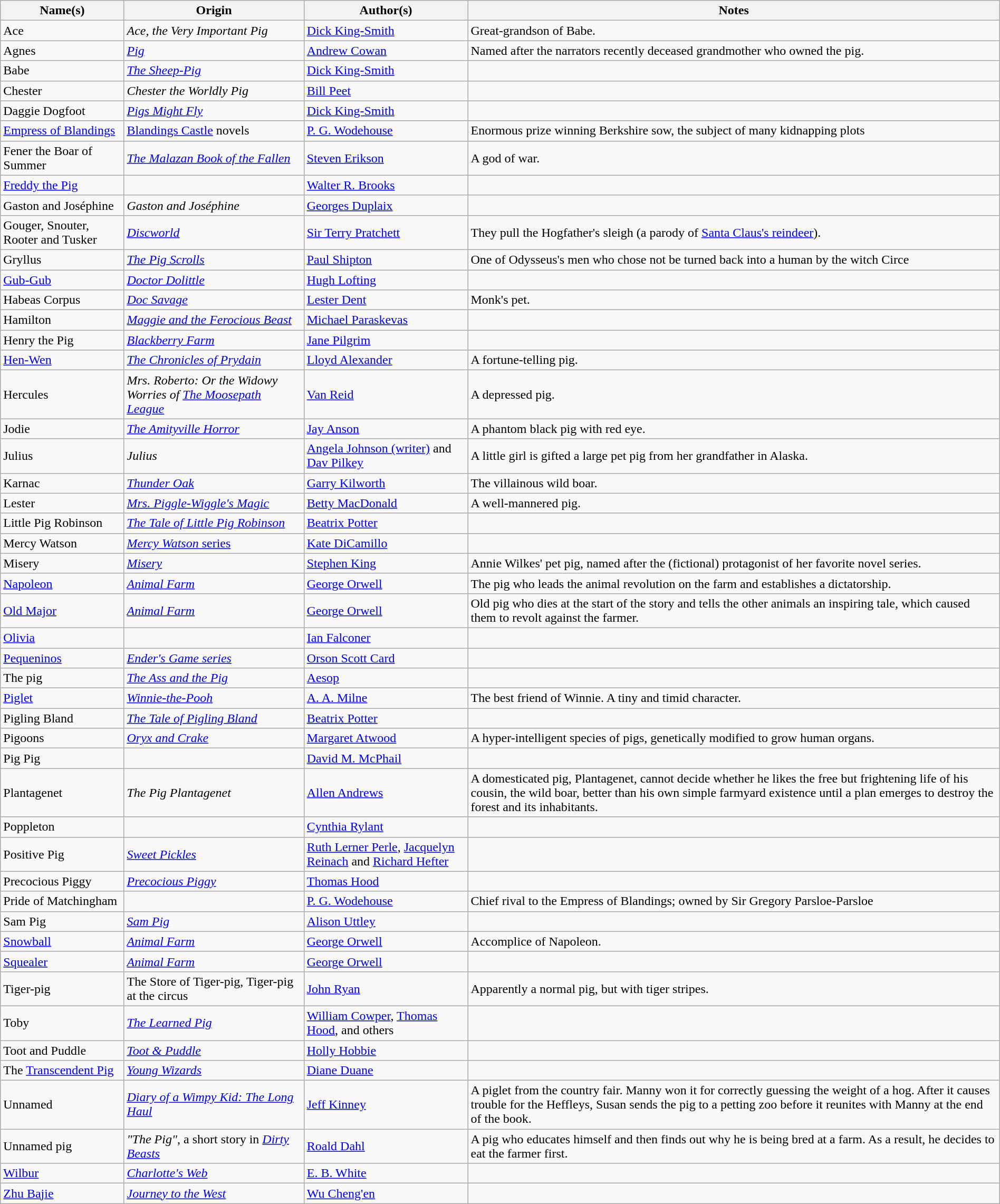<table class="wikitable sortable" style="margin-right: 0;">
<tr>
<th>Name(s)</th>
<th>Origin</th>
<th>Author(s)</th>
<th class=unsortable>Notes</th>
</tr>
<tr>
<td>Ace</td>
<td><em>Ace, the Very Important Pig</em></td>
<td><a href='#'>Dick King-Smith</a></td>
<td>Great-grandson of Babe.</td>
</tr>
<tr>
<td>Agnes</td>
<td><em><a href='#'>Pig</a></em></td>
<td><a href='#'>Andrew Cowan</a></td>
<td>Named after the narrators recently deceased grandmother who owned the pig.</td>
</tr>
<tr>
<td>Babe</td>
<td><em><a href='#'>The Sheep-Pig</a></em></td>
<td><a href='#'>Dick King-Smith</a></td>
<td></td>
</tr>
<tr>
<td>Chester</td>
<td><em>Chester the Worldly Pig</em></td>
<td><a href='#'>Bill Peet</a></td>
<td></td>
</tr>
<tr>
<td>Daggie Dogfoot</td>
<td><em><a href='#'>Pigs Might Fly</a></em></td>
<td><a href='#'>Dick King-Smith</a></td>
<td></td>
</tr>
<tr>
<td><a href='#'>Empress of Blandings</a></td>
<td><a href='#'>Blandings Castle</a> novels</td>
<td><a href='#'>P. G. Wodehouse</a></td>
<td>Enormous prize winning Berkshire sow, the subject of many kidnapping plots</td>
</tr>
<tr>
<td>Fener the Boar of Summer</td>
<td><em><a href='#'>The Malazan Book of the Fallen</a></em></td>
<td><a href='#'>Steven Erikson</a></td>
<td>A god of war.</td>
</tr>
<tr>
<td><a href='#'>Freddy the Pig</a></td>
<td></td>
<td><a href='#'>Walter R. Brooks</a></td>
<td></td>
</tr>
<tr>
<td>Gaston and Joséphine</td>
<td><em>Gaston and Joséphine</em></td>
<td><a href='#'>Georges Duplaix</a></td>
<td></td>
</tr>
<tr>
<td>Gouger, Snouter, Rooter and Tusker</td>
<td><em><a href='#'>Discworld</a></em></td>
<td><a href='#'>Sir Terry Pratchett</a></td>
<td>They pull the Hogfather's sleigh (a parody of <a href='#'>Santa Claus's reindeer</a>).</td>
</tr>
<tr>
<td>Gryllus</td>
<td><em><a href='#'>The Pig Scrolls</a></em></td>
<td><a href='#'>Paul Shipton</a></td>
<td>One of Odysseus's men who chose not be turned back into a human by the witch Circe</td>
</tr>
<tr>
<td><a href='#'>Gub-Gub</a></td>
<td><em><a href='#'>Doctor Dolittle</a></em></td>
<td><a href='#'>Hugh Lofting</a></td>
<td></td>
</tr>
<tr>
<td>Habeas Corpus</td>
<td><em><a href='#'>Doc Savage</a></em></td>
<td><a href='#'>Lester Dent</a></td>
<td>Monk's pet.</td>
</tr>
<tr>
<td>Hamilton</td>
<td><em><a href='#'>Maggie and the Ferocious Beast</a></em></td>
<td><a href='#'>Michael Paraskevas</a></td>
<td></td>
</tr>
<tr>
<td>Henry the Pig</td>
<td><em><a href='#'>Blackberry Farm</a></em></td>
<td><a href='#'>Jane Pilgrim</a></td>
<td></td>
</tr>
<tr>
<td><a href='#'>Hen-Wen</a></td>
<td><em><a href='#'>The Chronicles of Prydain</a></em></td>
<td><a href='#'>Lloyd Alexander</a></td>
<td>A fortune-telling pig.</td>
</tr>
<tr>
<td>Hercules</td>
<td><em>Mrs. Roberto: Or the Widowy Worries of <a href='#'>The Moosepath League</a></em></td>
<td><a href='#'>Van Reid</a></td>
<td>A depressed pig.</td>
</tr>
<tr>
<td>Jodie</td>
<td><em><a href='#'>The Amityville Horror</a></em></td>
<td><a href='#'>Jay Anson</a></td>
<td>A phantom black pig with red eye.</td>
</tr>
<tr>
<td>Julius</td>
<td><em>Julius</em></td>
<td><a href='#'>Angela Johnson (writer)</a> and <a href='#'>Dav Pilkey</a></td>
<td>A little girl is gifted a large pet pig from her grandfather in Alaska.</td>
</tr>
<tr>
<td>Karnac</td>
<td><em><a href='#'>Thunder Oak</a></em></td>
<td><a href='#'>Garry Kilworth</a></td>
<td>The villainous wild boar.</td>
</tr>
<tr>
<td>Lester</td>
<td><em><a href='#'>Mrs. Piggle-Wiggle's Magic</a></em></td>
<td><a href='#'>Betty MacDonald</a></td>
<td>A well-mannered pig.</td>
</tr>
<tr>
<td>Little Pig Robinson</td>
<td><em><a href='#'>The Tale of Little Pig Robinson</a></em></td>
<td><a href='#'>Beatrix Potter</a></td>
<td></td>
</tr>
<tr>
<td>Mercy Watson</td>
<td><a href='#'><em>Mercy Watson</em> series</a></td>
<td><a href='#'>Kate DiCamillo</a></td>
<td></td>
</tr>
<tr>
<td>Misery</td>
<td><em><a href='#'>Misery</a></em></td>
<td><a href='#'>Stephen King</a></td>
<td>Annie Wilkes' pet pig, named after the (fictional) protagonist of her favorite novel series.</td>
</tr>
<tr>
<td><a href='#'>Napoleon</a></td>
<td><em><a href='#'>Animal Farm</a></em></td>
<td><a href='#'>George Orwell</a></td>
<td>The pig who leads the animal revolution on the farm and establishes a dictatorship.</td>
</tr>
<tr>
<td><a href='#'>Old Major</a></td>
<td><em><a href='#'>Animal Farm</a></em></td>
<td><a href='#'>George Orwell</a></td>
<td>Old pig who dies at the start of the story and tells the other animals an inspiring tale, which caused them to revolt against the farmer.</td>
</tr>
<tr>
<td><a href='#'>Olivia</a></td>
<td></td>
<td><a href='#'>Ian Falconer</a></td>
<td></td>
</tr>
<tr>
<td><a href='#'>Pequeninos</a></td>
<td><em><a href='#'>Ender's Game series</a></em></td>
<td><a href='#'>Orson Scott Card</a></td>
<td></td>
</tr>
<tr>
<td>The pig</td>
<td><em><a href='#'>The Ass and the Pig</a></em></td>
<td><a href='#'>Aesop</a></td>
<td></td>
</tr>
<tr>
<td><a href='#'>Piglet</a></td>
<td><em><a href='#'>Winnie-the-Pooh</a></em></td>
<td><a href='#'>A. A. Milne</a></td>
<td>The best friend of Winnie. A tiny and timid character.</td>
</tr>
<tr>
<td>Pigling Bland</td>
<td><em><a href='#'>The Tale of Pigling Bland</a></em></td>
<td><a href='#'>Beatrix Potter</a></td>
<td></td>
</tr>
<tr>
<td>Pigoons</td>
<td><em><a href='#'>Oryx and Crake</a></em></td>
<td><a href='#'>Margaret Atwood</a></td>
<td>A hyper-intelligent species of pigs, genetically modified to grow human organs.</td>
</tr>
<tr>
<td>Pig Pig</td>
<td></td>
<td><a href='#'>David M. McPhail</a></td>
<td></td>
</tr>
<tr>
<td>Plantagenet</td>
<td><em>The Pig Plantagenet</em></td>
<td><a href='#'>Allen Andrews</a></td>
<td>A domesticated pig, Plantagenet, cannot decide whether he likes the free but frightening life of his cousin, the wild boar, better than his own simple farmyard existence until a plan emerges to destroy the forest and its inhabitants.</td>
</tr>
<tr>
<td>Poppleton</td>
<td></td>
<td><a href='#'>Cynthia Rylant</a></td>
<td></td>
</tr>
<tr>
<td>Positive Pig</td>
<td><em><a href='#'>Sweet Pickles</a></em></td>
<td><a href='#'>Ruth Lerner Perle</a>, <a href='#'>Jacquelyn Reinach</a> and <a href='#'>Richard Hefter</a></td>
<td></td>
</tr>
<tr>
<td>Precocious Piggy</td>
<td><em><a href='#'>Precocious Piggy</a></em></td>
<td><a href='#'>Thomas Hood</a></td>
<td></td>
</tr>
<tr>
<td>Pride of Matchingham</td>
<td></td>
<td><a href='#'>P. G. Wodehouse</a></td>
<td>Chief rival to the Empress of Blandings; owned by Sir Gregory Parsloe-Parsloe</td>
</tr>
<tr>
<td>Sam Pig</td>
<td><em><a href='#'>Sam Pig</a></em></td>
<td><a href='#'>Alison Uttley</a></td>
<td></td>
</tr>
<tr>
<td><a href='#'>Snowball</a></td>
<td><em><a href='#'>Animal Farm</a></em></td>
<td><a href='#'>George Orwell</a></td>
<td>Accomplice of Napoleon.</td>
</tr>
<tr>
<td><a href='#'>Squealer</a></td>
<td><em><a href='#'>Animal Farm</a></em></td>
<td><a href='#'>George Orwell</a></td>
<td></td>
</tr>
<tr>
<td>Tiger-pig</td>
<td>The Store of Tiger-pig, Tiger-pig at the circus</td>
<td><a href='#'>John Ryan</a></td>
<td>Apparently a normal pig, but with tiger stripes.</td>
</tr>
<tr>
<td>Toby</td>
<td><em><a href='#'>The Learned Pig</a></em></td>
<td><a href='#'>William Cowper</a>, <a href='#'>Thomas Hood</a>, and others</td>
<td></td>
</tr>
<tr>
<td>Toot and Puddle</td>
<td><em><a href='#'>Toot & Puddle</a></em></td>
<td><a href='#'>Holly Hobbie</a></td>
<td></td>
</tr>
<tr>
<td>The <a href='#'>Transcendent Pig</a></td>
<td><em><a href='#'>Young Wizards</a></em></td>
<td><a href='#'>Diane Duane</a></td>
<td></td>
</tr>
<tr>
<td>Unnamed</td>
<td><em><a href='#'>Diary of a Wimpy Kid: The Long Haul</a></em></td>
<td><a href='#'>Jeff Kinney</a></td>
<td>A piglet from the country fair. Manny won it for correctly guessing the weight of a hog. After it causes trouble for the Heffleys, Susan sends the pig to a petting zoo before it reunites with Manny at the end of the book.</td>
</tr>
<tr>
<td>Unnamed pig</td>
<td><em>"The Pig"</em>, a short story in <em><a href='#'>Dirty Beasts</a></em></td>
<td><a href='#'>Roald Dahl</a></td>
<td>A pig who educates himself and then finds out why he is being bred at a farm. As a result, he decides to eat the farmer first.</td>
</tr>
<tr>
<td><a href='#'>Wilbur</a></td>
<td><em><a href='#'>Charlotte's Web</a></em></td>
<td><a href='#'>E. B. White</a></td>
<td></td>
</tr>
<tr>
<td><a href='#'>Zhu Bajie</a></td>
<td><em><a href='#'>Journey to the West</a></em></td>
<td><a href='#'>Wu Cheng'en</a></td>
<td></td>
</tr>
</table>
